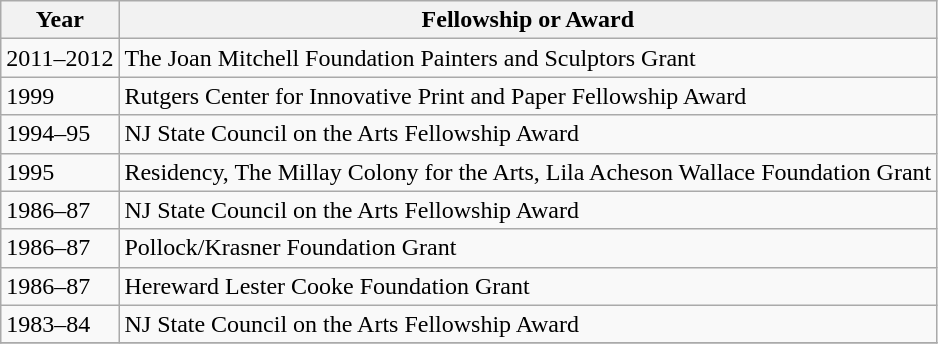<table class="wikitable">
<tr>
<th>Year</th>
<th>Fellowship or Award</th>
</tr>
<tr>
<td>2011–2012</td>
<td>The Joan Mitchell Foundation Painters and Sculptors Grant</td>
</tr>
<tr>
<td>1999</td>
<td>Rutgers Center for Innovative Print and Paper Fellowship Award</td>
</tr>
<tr>
<td>1994–95</td>
<td>NJ State Council on the Arts Fellowship Award</td>
</tr>
<tr>
<td>1995</td>
<td>Residency, The Millay Colony for the Arts, Lila Acheson Wallace Foundation Grant</td>
</tr>
<tr>
<td>1986–87</td>
<td>NJ State Council on the Arts Fellowship Award</td>
</tr>
<tr>
<td>1986–87</td>
<td>Pollock/Krasner Foundation Grant</td>
</tr>
<tr>
<td>1986–87</td>
<td>Hereward Lester Cooke Foundation Grant</td>
</tr>
<tr>
<td>1983–84</td>
<td>NJ State Council on the Arts Fellowship Award</td>
</tr>
<tr>
</tr>
</table>
